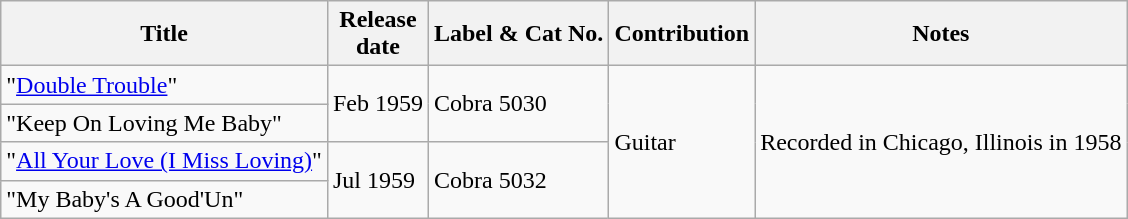<table class="wikitable">
<tr>
<th>Title</th>
<th>Release<br>date</th>
<th>Label & Cat No.</th>
<th>Contribution</th>
<th>Notes</th>
</tr>
<tr>
<td>"<a href='#'>Double Trouble</a>"</td>
<td rowspan="2">Feb 1959</td>
<td rowspan="2">Cobra 5030</td>
<td rowspan="4">Guitar</td>
<td rowspan="4">Recorded in Chicago, Illinois in 1958</td>
</tr>
<tr>
<td>"Keep On Loving Me Baby"</td>
</tr>
<tr>
<td>"<a href='#'>All Your Love (I Miss Loving)</a>"</td>
<td rowspan="2">Jul 1959</td>
<td rowspan="2">Cobra 5032</td>
</tr>
<tr>
<td>"My Baby's A Good'Un"</td>
</tr>
</table>
